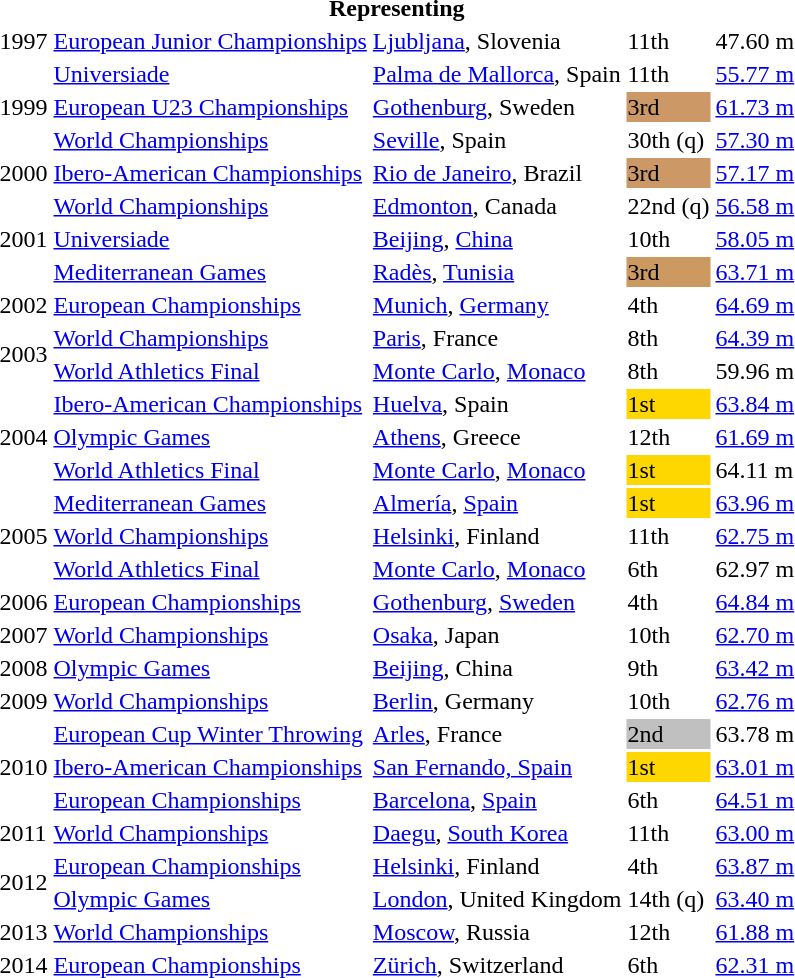<table>
<tr>
<th colspan="5">Representing </th>
</tr>
<tr>
<td>1997</td>
<td><a href='#'>European Junior Championships</a></td>
<td><a href='#'>Ljubljana</a>, Slovenia</td>
<td>11th</td>
<td>47.60 m</td>
</tr>
<tr>
<td rowspan=3>1999</td>
<td><a href='#'>Universiade</a></td>
<td><a href='#'>Palma de Mallorca</a>, Spain</td>
<td>11th</td>
<td><a href='#'>55.77 m</a></td>
</tr>
<tr>
<td><a href='#'>European U23 Championships</a></td>
<td><a href='#'>Gothenburg</a>, Sweden</td>
<td bgcolor=cc9966>3rd</td>
<td><a href='#'>61.73 m</a></td>
</tr>
<tr>
<td><a href='#'>World Championships</a></td>
<td><a href='#'>Seville</a>, Spain</td>
<td>30th (q)</td>
<td><a href='#'>57.30 m</a></td>
</tr>
<tr>
<td>2000</td>
<td><a href='#'>Ibero-American Championships</a></td>
<td><a href='#'>Rio de Janeiro</a>, Brazil</td>
<td bgcolor="cc9966">3rd</td>
<td><a href='#'>57.17 m</a></td>
</tr>
<tr>
<td rowspan=3>2001</td>
<td><a href='#'>World Championships</a></td>
<td><a href='#'>Edmonton</a>, Canada</td>
<td>22nd (q)</td>
<td><a href='#'>56.58 m</a></td>
</tr>
<tr>
<td><a href='#'>Universiade</a></td>
<td><a href='#'>Beijing</a>, <a href='#'>China</a></td>
<td>10th</td>
<td><a href='#'>58.05 m</a></td>
</tr>
<tr>
<td><a href='#'>Mediterranean Games</a></td>
<td><a href='#'>Radès</a>, <a href='#'>Tunisia</a></td>
<td bgcolor="cc996">3rd</td>
<td><a href='#'>63.71 m</a></td>
</tr>
<tr>
<td>2002</td>
<td><a href='#'>European Championships</a></td>
<td><a href='#'>Munich</a>, <a href='#'>Germany</a></td>
<td>4th</td>
<td><a href='#'>64.69 m</a></td>
</tr>
<tr>
<td rowspan=2>2003</td>
<td><a href='#'>World Championships</a></td>
<td><a href='#'>Paris</a>, France</td>
<td>8th</td>
<td><a href='#'>64.39 m</a></td>
</tr>
<tr>
<td><a href='#'>World Athletics Final</a></td>
<td><a href='#'>Monte Carlo</a>, <a href='#'>Monaco</a></td>
<td>8th</td>
<td>59.96 m</td>
</tr>
<tr>
<td rowspan=3>2004</td>
<td><a href='#'>Ibero-American Championships</a></td>
<td><a href='#'>Huelva</a>, Spain</td>
<td bgcolor="gold">1st</td>
<td><a href='#'>63.84 m</a></td>
</tr>
<tr>
<td><a href='#'>Olympic Games</a></td>
<td><a href='#'>Athens</a>, Greece</td>
<td>12th</td>
<td><a href='#'>61.69 m</a></td>
</tr>
<tr>
<td><a href='#'>World Athletics Final</a></td>
<td><a href='#'>Monte Carlo</a>, <a href='#'>Monaco</a></td>
<td bgcolor="gold">1st</td>
<td>64.11 m</td>
</tr>
<tr>
<td rowspan=3>2005</td>
<td><a href='#'>Mediterranean Games</a></td>
<td><a href='#'>Almería</a>, <a href='#'>Spain</a></td>
<td bgcolor="gold">1st</td>
<td><a href='#'>63.96 m</a></td>
</tr>
<tr>
<td><a href='#'>World Championships</a></td>
<td><a href='#'>Helsinki</a>, Finland</td>
<td>11th</td>
<td><a href='#'>62.75 m</a></td>
</tr>
<tr>
<td><a href='#'>World Athletics Final</a></td>
<td><a href='#'>Monte Carlo</a>, <a href='#'>Monaco</a></td>
<td>6th</td>
<td>62.97 m</td>
</tr>
<tr>
<td>2006</td>
<td><a href='#'>European Championships</a></td>
<td><a href='#'>Gothenburg</a>, <a href='#'>Sweden</a></td>
<td>4th</td>
<td><a href='#'>64.84 m</a></td>
</tr>
<tr>
<td>2007</td>
<td><a href='#'>World Championships</a></td>
<td><a href='#'>Osaka</a>, Japan</td>
<td>10th</td>
<td><a href='#'>62.70 m</a></td>
</tr>
<tr>
<td>2008</td>
<td><a href='#'>Olympic Games</a></td>
<td><a href='#'>Beijing</a>, China</td>
<td>9th</td>
<td><a href='#'>63.42 m</a></td>
</tr>
<tr>
<td>2009</td>
<td><a href='#'>World Championships</a></td>
<td><a href='#'>Berlin</a>, Germany</td>
<td>10th</td>
<td><a href='#'>62.76 m</a></td>
</tr>
<tr>
<td rowspan=3>2010</td>
<td><a href='#'>European Cup Winter Throwing</a></td>
<td><a href='#'>Arles</a>, France</td>
<td bgcolor="silver">2nd</td>
<td>63.78 m</td>
</tr>
<tr>
<td><a href='#'>Ibero-American Championships</a></td>
<td><a href='#'>San Fernando, Spain</a></td>
<td bgcolor="gold">1st</td>
<td><a href='#'>63.01 m</a></td>
</tr>
<tr>
<td><a href='#'>European Championships</a></td>
<td><a href='#'>Barcelona</a>, <a href='#'>Spain</a></td>
<td>6th</td>
<td><a href='#'>64.51 m</a></td>
</tr>
<tr>
<td>2011</td>
<td><a href='#'>World Championships</a></td>
<td><a href='#'>Daegu</a>, <a href='#'>South Korea</a></td>
<td>11th</td>
<td><a href='#'>63.00 m</a></td>
</tr>
<tr>
<td rowspan=2>2012</td>
<td><a href='#'>European Championships</a></td>
<td><a href='#'>Helsinki</a>, Finland</td>
<td>4th</td>
<td><a href='#'>63.87 m</a></td>
</tr>
<tr>
<td><a href='#'>Olympic Games</a></td>
<td><a href='#'>London</a>, United Kingdom</td>
<td>14th (q)</td>
<td><a href='#'>63.40 m</a></td>
</tr>
<tr>
<td>2013</td>
<td><a href='#'>World Championships</a></td>
<td><a href='#'>Moscow</a>, Russia</td>
<td>12th</td>
<td><a href='#'>61.88 m</a></td>
</tr>
<tr>
<td>2014</td>
<td><a href='#'>European Championships</a></td>
<td><a href='#'>Zürich</a>, Switzerland</td>
<td>6th</td>
<td><a href='#'>62.31 m</a></td>
</tr>
</table>
